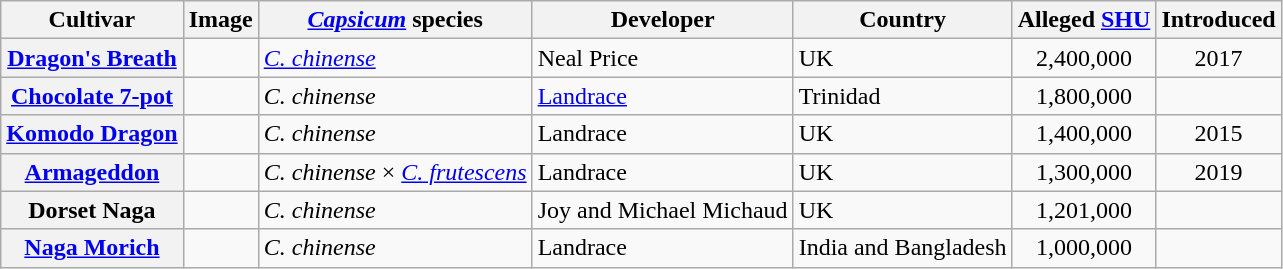<table class="wikitable sortable plainrowheaders">
<tr>
<th scope=col>Cultivar</th>
<th scope=col class="unsortable">Image</th>
<th scope=col><em><a href='#'>Capsicum</a></em> species</th>
<th scope=col class="unsortable">Developer</th>
<th scope=col>Country</th>
<th scope=col>Alleged <a href='#'>SHU</a></th>
<th scope=col>Introduced</th>
</tr>
<tr>
<th scope=row><a href='#'>Dragon's Breath</a></th>
<td></td>
<td><em><a href='#'>C. chinense</a></em></td>
<td>Neal Price</td>
<td>UK</td>
<td align="center">2,400,000</td>
<td align="center">2017</td>
</tr>
<tr>
<th scope=row><a href='#'>Chocolate 7-pot</a></th>
<td></td>
<td><em>C. chinense</em></td>
<td><a href='#'>Landrace</a></td>
<td>Trinidad</td>
<td align="center">1,800,000</td>
<td align="center"></td>
</tr>
<tr>
<th scope=row><a href='#'>Komodo Dragon</a></th>
<td></td>
<td><em>C. chinense</em></td>
<td>Landrace</td>
<td>UK</td>
<td align="center">1,400,000</td>
<td align="center">2015</td>
</tr>
<tr>
<th scope=row><a href='#'>Armageddon</a></th>
<td></td>
<td><em>C. chinense</em> × <em><a href='#'>C. frutescens</a></em></td>
<td>Landrace</td>
<td>UK</td>
<td align="center">1,300,000</td>
<td align="center">2019</td>
</tr>
<tr>
<th scope=row>Dorset Naga<br></th>
<td></td>
<td><em>C. chinense</em></td>
<td>Joy and Michael Michaud</td>
<td>UK</td>
<td align="center">1,201,000</td>
<td align="center"></td>
</tr>
<tr>
<th scope=row><a href='#'>Naga Morich</a></th>
<td></td>
<td><em>C. chinense</em></td>
<td>Landrace</td>
<td>India and Bangladesh</td>
<td align="center">1,000,000</td>
<td align="center"></td>
</tr>
</table>
